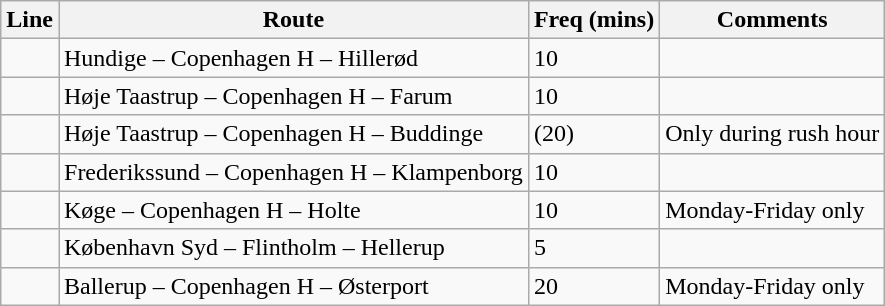<table class="wikitable sortable">
<tr>
<th>Line</th>
<th>Route</th>
<th>Freq (mins)</th>
<th>Comments</th>
</tr>
<tr>
<td></td>
<td>Hundige – Copenhagen H – Hillerød</td>
<td>10</td>
<td></td>
</tr>
<tr>
<td></td>
<td>Høje Taastrup – Copenhagen H – Farum</td>
<td>10</td>
<td></td>
</tr>
<tr>
<td></td>
<td>Høje Taastrup – Copenhagen H – Buddinge</td>
<td>(20)</td>
<td>Only during rush hour</td>
</tr>
<tr>
<td></td>
<td>Frederikssund – Copenhagen H – Klampenborg</td>
<td>10</td>
<td></td>
</tr>
<tr>
<td></td>
<td>Køge – Copenhagen H – Holte</td>
<td>10</td>
<td>Monday-Friday only</td>
</tr>
<tr>
<td></td>
<td>København Syd – Flintholm – Hellerup</td>
<td>5</td>
<td></td>
</tr>
<tr>
<td></td>
<td>Ballerup – Copenhagen H – Østerport</td>
<td>20</td>
<td>Monday-Friday only</td>
</tr>
</table>
